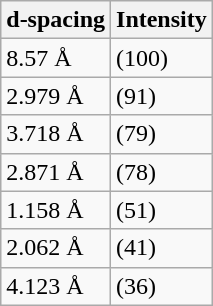<table class="wikitable">
<tr>
<th>d-spacing</th>
<th>Intensity</th>
</tr>
<tr>
<td>8.57 Å</td>
<td>(100)</td>
</tr>
<tr>
<td>2.979 Å</td>
<td>(91)</td>
</tr>
<tr>
<td>3.718 Å</td>
<td>(79)</td>
</tr>
<tr>
<td>2.871 Å</td>
<td>(78)</td>
</tr>
<tr>
<td>1.158 Å</td>
<td>(51)</td>
</tr>
<tr>
<td>2.062 Å</td>
<td>(41)</td>
</tr>
<tr>
<td>4.123 Å</td>
<td>(36)</td>
</tr>
</table>
